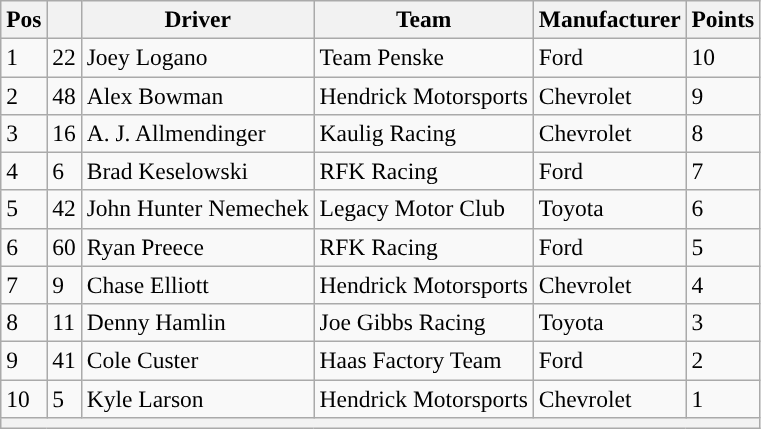<table class="wikitable" style="font-size:98%">
<tr>
<th>Pos</th>
<th></th>
<th>Driver</th>
<th>Team</th>
<th>Manufacturer</th>
<th>Points</th>
</tr>
<tr>
<td>1</td>
<td>22</td>
<td>Joey Logano</td>
<td>Team Penske</td>
<td>Ford</td>
<td>10</td>
</tr>
<tr>
<td>2</td>
<td>48</td>
<td>Alex Bowman</td>
<td>Hendrick Motorsports</td>
<td>Chevrolet</td>
<td>9</td>
</tr>
<tr>
<td>3</td>
<td>16</td>
<td>A. J. Allmendinger</td>
<td>Kaulig Racing</td>
<td>Chevrolet</td>
<td>8</td>
</tr>
<tr>
<td>4</td>
<td>6</td>
<td>Brad Keselowski</td>
<td>RFK Racing</td>
<td>Ford</td>
<td>7</td>
</tr>
<tr>
<td>5</td>
<td>42</td>
<td>John Hunter Nemechek</td>
<td>Legacy Motor Club</td>
<td>Toyota</td>
<td>6</td>
</tr>
<tr>
<td>6</td>
<td>60</td>
<td>Ryan Preece</td>
<td>RFK Racing</td>
<td>Ford</td>
<td>5</td>
</tr>
<tr>
<td>7</td>
<td>9</td>
<td>Chase Elliott</td>
<td>Hendrick Motorsports</td>
<td>Chevrolet</td>
<td>4</td>
</tr>
<tr>
<td>8</td>
<td>11</td>
<td>Denny Hamlin</td>
<td>Joe Gibbs Racing</td>
<td>Toyota</td>
<td>3</td>
</tr>
<tr>
<td>9</td>
<td>41</td>
<td>Cole Custer</td>
<td>Haas Factory Team</td>
<td>Ford</td>
<td>2</td>
</tr>
<tr>
<td>10</td>
<td>5</td>
<td>Kyle Larson</td>
<td>Hendrick Motorsports</td>
<td>Chevrolet</td>
<td>1</td>
</tr>
<tr>
<th colspan="6"></th>
</tr>
</table>
